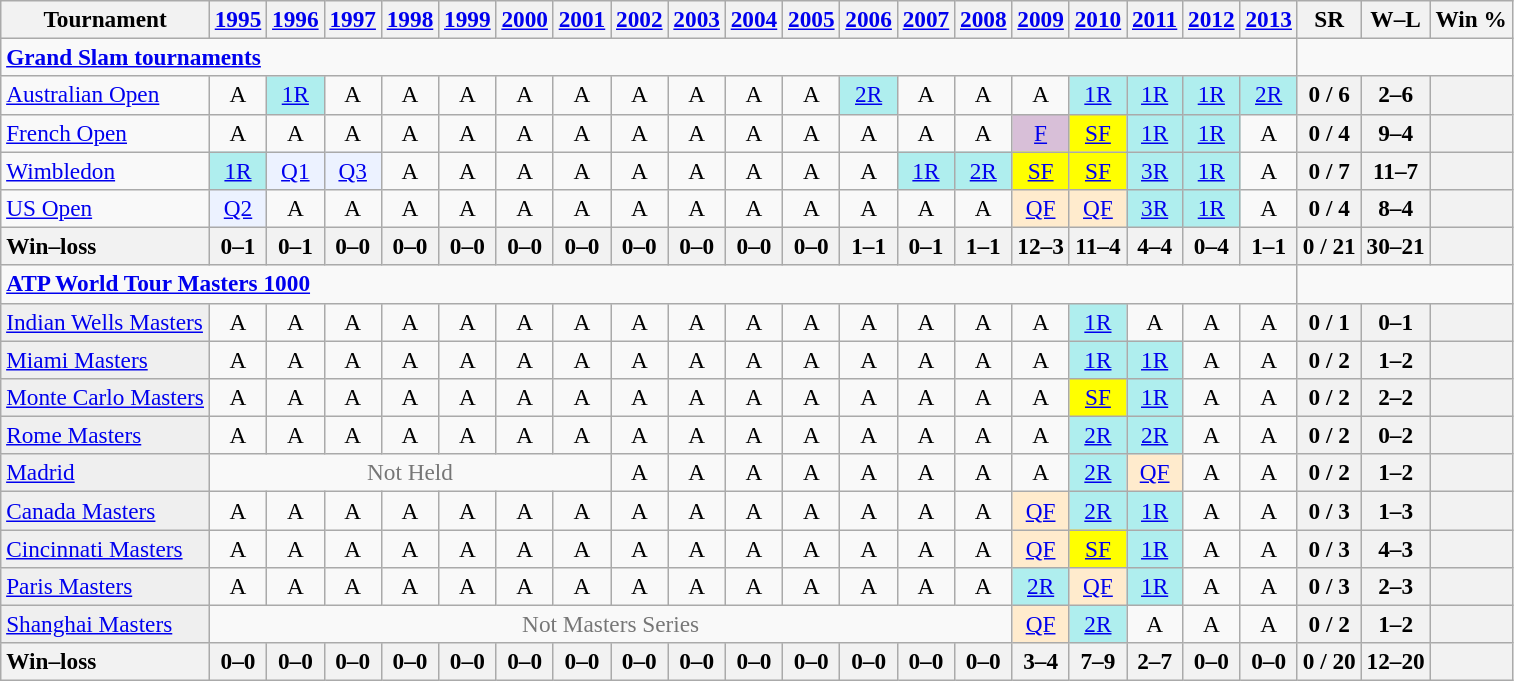<table class=wikitable style=text-align:center;font-size:97%>
<tr>
<th>Tournament</th>
<th><a href='#'>1995</a></th>
<th><a href='#'>1996</a></th>
<th><a href='#'>1997</a></th>
<th><a href='#'>1998</a></th>
<th><a href='#'>1999</a></th>
<th><a href='#'>2000</a></th>
<th><a href='#'>2001</a></th>
<th><a href='#'>2002</a></th>
<th><a href='#'>2003</a></th>
<th><a href='#'>2004</a></th>
<th><a href='#'>2005</a></th>
<th><a href='#'>2006</a></th>
<th><a href='#'>2007</a></th>
<th><a href='#'>2008</a></th>
<th><a href='#'>2009</a></th>
<th><a href='#'>2010</a></th>
<th><a href='#'>2011</a></th>
<th><a href='#'>2012</a></th>
<th><a href='#'>2013</a></th>
<th>SR</th>
<th>W–L</th>
<th>Win %</th>
</tr>
<tr>
<td colspan=20 align=left><a href='#'><strong>Grand Slam tournaments</strong></a></td>
</tr>
<tr>
<td align=left><a href='#'>Australian Open</a></td>
<td>A</td>
<td style=background:#afeeee><a href='#'>1R</a></td>
<td>A</td>
<td>A</td>
<td>A</td>
<td>A</td>
<td>A</td>
<td>A</td>
<td>A</td>
<td>A</td>
<td>A</td>
<td style=background:#afeeee><a href='#'>2R</a></td>
<td>A</td>
<td>A</td>
<td>A</td>
<td style=background:#afeeee><a href='#'>1R</a></td>
<td style=background:#afeeee><a href='#'>1R</a></td>
<td style=background:#afeeee><a href='#'>1R</a></td>
<td style=background:#afeeee><a href='#'>2R</a></td>
<th>0 / 6</th>
<th>2–6</th>
<th></th>
</tr>
<tr>
<td align=left><a href='#'>French Open</a></td>
<td>A</td>
<td>A</td>
<td>A</td>
<td>A</td>
<td>A</td>
<td>A</td>
<td>A</td>
<td>A</td>
<td>A</td>
<td>A</td>
<td>A</td>
<td>A</td>
<td>A</td>
<td>A</td>
<td style=background:thistle><a href='#'>F</a></td>
<td style=background:yellow><a href='#'>SF</a></td>
<td style=background:#afeeee><a href='#'>1R</a></td>
<td style=background:#afeeee><a href='#'>1R</a></td>
<td>A</td>
<th>0 / 4</th>
<th>9–4</th>
<th></th>
</tr>
<tr>
<td align=left><a href='#'>Wimbledon</a></td>
<td style=background:#afeeee><a href='#'>1R</a></td>
<td style=background:#ecf2ff><a href='#'>Q1</a></td>
<td style=background:#ecf2ff><a href='#'>Q3</a></td>
<td>A</td>
<td>A</td>
<td>A</td>
<td>A</td>
<td>A</td>
<td>A</td>
<td>A</td>
<td>A</td>
<td>A</td>
<td style=background:#afeeee><a href='#'>1R</a></td>
<td style=background:#afeeee><a href='#'>2R</a></td>
<td style=background:yellow><a href='#'>SF</a></td>
<td style=background:yellow><a href='#'>SF</a></td>
<td style=background:#afeeee><a href='#'>3R</a></td>
<td style=background:#afeeee><a href='#'>1R</a></td>
<td>A</td>
<th>0 / 7</th>
<th>11–7</th>
<th></th>
</tr>
<tr>
<td align=left><a href='#'>US Open</a></td>
<td style=background:#ecf2ff><a href='#'>Q2</a></td>
<td>A</td>
<td>A</td>
<td>A</td>
<td>A</td>
<td>A</td>
<td>A</td>
<td>A</td>
<td>A</td>
<td>A</td>
<td>A</td>
<td>A</td>
<td>A</td>
<td>A</td>
<td style=background:#ffebcd><a href='#'>QF</a></td>
<td style=background:#ffebcd><a href='#'>QF</a></td>
<td style=background:#afeeee><a href='#'>3R</a></td>
<td style=background:#afeeee><a href='#'>1R</a></td>
<td>A</td>
<th>0 / 4</th>
<th>8–4</th>
<th></th>
</tr>
<tr>
<th style=text-align:left>Win–loss</th>
<th>0–1</th>
<th>0–1</th>
<th>0–0</th>
<th>0–0</th>
<th>0–0</th>
<th>0–0</th>
<th>0–0</th>
<th>0–0</th>
<th>0–0</th>
<th>0–0</th>
<th>0–0</th>
<th>1–1</th>
<th>0–1</th>
<th>1–1</th>
<th>12–3</th>
<th>11–4</th>
<th>4–4</th>
<th>0–4</th>
<th>1–1</th>
<th>0 / 21</th>
<th>30–21</th>
<th></th>
</tr>
<tr>
<td colspan=20 align=left><strong><a href='#'>ATP World Tour Masters 1000</a></strong></td>
</tr>
<tr>
<td bgcolor=efefef align=left><a href='#'>Indian Wells Masters</a></td>
<td>A</td>
<td>A</td>
<td>A</td>
<td>A</td>
<td>A</td>
<td>A</td>
<td>A</td>
<td>A</td>
<td>A</td>
<td>A</td>
<td>A</td>
<td>A</td>
<td>A</td>
<td>A</td>
<td>A</td>
<td bgcolor=afeeee><a href='#'>1R</a></td>
<td>A</td>
<td>A</td>
<td>A</td>
<th>0 / 1</th>
<th>0–1</th>
<th></th>
</tr>
<tr>
<td bgcolor=efefef align=left><a href='#'>Miami Masters</a></td>
<td>A</td>
<td>A</td>
<td>A</td>
<td>A</td>
<td>A</td>
<td>A</td>
<td>A</td>
<td>A</td>
<td>A</td>
<td>A</td>
<td>A</td>
<td>A</td>
<td>A</td>
<td>A</td>
<td>A</td>
<td bgcolor=afeeee><a href='#'>1R</a></td>
<td bgcolor=afeeee><a href='#'>1R</a></td>
<td>A</td>
<td>A</td>
<th>0 / 2</th>
<th>1–2</th>
<th></th>
</tr>
<tr>
<td bgcolor=efefef align=left><a href='#'>Monte Carlo Masters</a></td>
<td>A</td>
<td>A</td>
<td>A</td>
<td>A</td>
<td>A</td>
<td>A</td>
<td>A</td>
<td>A</td>
<td>A</td>
<td>A</td>
<td>A</td>
<td>A</td>
<td>A</td>
<td>A</td>
<td>A</td>
<td bgcolor=yellow><a href='#'>SF</a></td>
<td bgcolor=afeeee><a href='#'>1R</a></td>
<td>A</td>
<td>A</td>
<th>0 / 2</th>
<th>2–2</th>
<th></th>
</tr>
<tr>
<td bgcolor=efefef align=left><a href='#'>Rome Masters</a></td>
<td>A</td>
<td>A</td>
<td>A</td>
<td>A</td>
<td>A</td>
<td>A</td>
<td>A</td>
<td>A</td>
<td>A</td>
<td>A</td>
<td>A</td>
<td>A</td>
<td>A</td>
<td>A</td>
<td>A</td>
<td bgcolor=afeeee><a href='#'>2R</a></td>
<td bgcolor=afeeee><a href='#'>2R</a></td>
<td>A</td>
<td>A</td>
<th>0 / 2</th>
<th>0–2</th>
<th></th>
</tr>
<tr>
<td bgcolor=efefef align=left><a href='#'>Madrid</a></td>
<td colspan=7 style=color:#767676>Not Held</td>
<td>A</td>
<td>A</td>
<td>A</td>
<td>A</td>
<td>A</td>
<td>A</td>
<td>A</td>
<td>A</td>
<td bgcolor=afeeee><a href='#'>2R</a></td>
<td bgcolor=ffebcd><a href='#'>QF</a></td>
<td>A</td>
<td>A</td>
<th>0 / 2</th>
<th>1–2</th>
<th></th>
</tr>
<tr>
<td bgcolor=efefef align=left><a href='#'>Canada Masters</a></td>
<td>A</td>
<td>A</td>
<td>A</td>
<td>A</td>
<td>A</td>
<td>A</td>
<td>A</td>
<td>A</td>
<td>A</td>
<td>A</td>
<td>A</td>
<td>A</td>
<td>A</td>
<td>A</td>
<td bgcolor=ffebcd><a href='#'>QF</a></td>
<td bgcolor=afeeee><a href='#'>2R</a></td>
<td bgcolor=afeeee><a href='#'>1R</a></td>
<td>A</td>
<td>A</td>
<th>0 / 3</th>
<th>1–3</th>
<th></th>
</tr>
<tr>
<td bgcolor=efefef align=left><a href='#'>Cincinnati Masters</a></td>
<td>A</td>
<td>A</td>
<td>A</td>
<td>A</td>
<td>A</td>
<td>A</td>
<td>A</td>
<td>A</td>
<td>A</td>
<td>A</td>
<td>A</td>
<td>A</td>
<td>A</td>
<td>A</td>
<td bgcolor=ffebcd><a href='#'>QF</a></td>
<td bgcolor=yellow><a href='#'>SF</a></td>
<td bgcolor=afeeee><a href='#'>1R</a></td>
<td>A</td>
<td>A</td>
<th>0 / 3</th>
<th>4–3</th>
<th></th>
</tr>
<tr>
<td bgcolor=efefef align=left><a href='#'>Paris Masters</a></td>
<td>A</td>
<td>A</td>
<td>A</td>
<td>A</td>
<td>A</td>
<td>A</td>
<td>A</td>
<td>A</td>
<td>A</td>
<td>A</td>
<td>A</td>
<td>A</td>
<td>A</td>
<td>A</td>
<td bgcolor=afeeee><a href='#'>2R</a></td>
<td bgcolor=ffebcd><a href='#'>QF</a></td>
<td bgcolor=afeeee><a href='#'>1R</a></td>
<td>A</td>
<td>A</td>
<th>0 / 3</th>
<th>2–3</th>
<th></th>
</tr>
<tr>
<td bgcolor=efefef align=left><a href='#'>Shanghai Masters</a></td>
<td colspan=14 style=color:#767676>Not Masters Series</td>
<td bgcolor=ffebcd><a href='#'>QF</a></td>
<td bgcolor=afeeee><a href='#'>2R</a></td>
<td>A</td>
<td>A</td>
<td>A</td>
<th>0 / 2</th>
<th>1–2</th>
<th></th>
</tr>
<tr>
<th style=text-align:left>Win–loss</th>
<th>0–0</th>
<th>0–0</th>
<th>0–0</th>
<th>0–0</th>
<th>0–0</th>
<th>0–0</th>
<th>0–0</th>
<th>0–0</th>
<th>0–0</th>
<th>0–0</th>
<th>0–0</th>
<th>0–0</th>
<th>0–0</th>
<th>0–0</th>
<th>3–4</th>
<th>7–9</th>
<th>2–7</th>
<th>0–0</th>
<th>0–0</th>
<th>0 / 20</th>
<th>12–20</th>
<th></th>
</tr>
</table>
